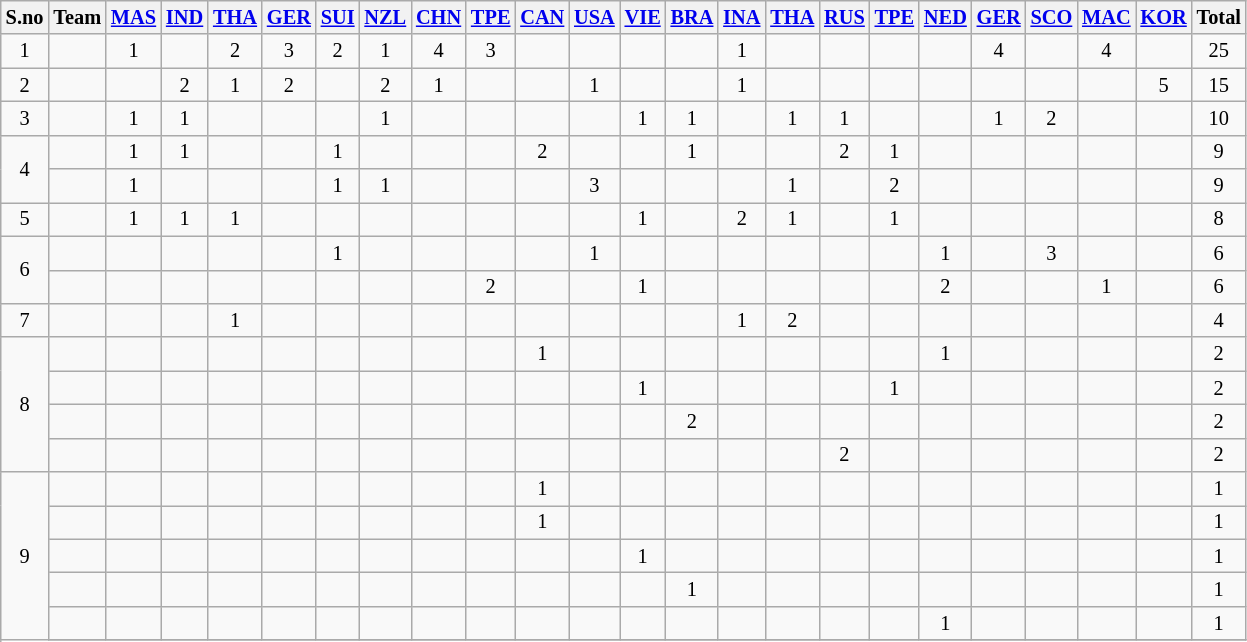<table class=wikitable style="font-size:85%; text-align:center">
<tr>
<th>S.no</th>
<th>Team</th>
<th><a href='#'>MAS</a></th>
<th><a href='#'>IND</a></th>
<th><a href='#'>THA</a></th>
<th><a href='#'>GER</a></th>
<th><a href='#'>SUI</a></th>
<th><a href='#'>NZL</a></th>
<th><a href='#'>CHN</a></th>
<th><a href='#'>TPE</a></th>
<th><a href='#'>CAN</a></th>
<th><a href='#'>USA</a></th>
<th><a href='#'>VIE</a></th>
<th><a href='#'>BRA</a></th>
<th><a href='#'>INA</a></th>
<th><a href='#'>THA</a></th>
<th><a href='#'>RUS</a></th>
<th><a href='#'>TPE</a></th>
<th><a href='#'>NED</a></th>
<th><a href='#'>GER</a></th>
<th><a href='#'>SCO</a></th>
<th><a href='#'>MAC</a></th>
<th><a href='#'>KOR</a></th>
<th>Total</th>
</tr>
<tr>
<td>1</td>
<td align=left></td>
<td>1</td>
<td></td>
<td>2</td>
<td>3</td>
<td>2</td>
<td>1</td>
<td>4</td>
<td>3</td>
<td></td>
<td></td>
<td></td>
<td></td>
<td>1</td>
<td></td>
<td></td>
<td></td>
<td></td>
<td>4</td>
<td></td>
<td>4</td>
<td></td>
<td>25</td>
</tr>
<tr>
<td>2</td>
<td align=left></td>
<td></td>
<td>2</td>
<td>1</td>
<td>2</td>
<td></td>
<td>2</td>
<td>1</td>
<td></td>
<td></td>
<td>1</td>
<td></td>
<td></td>
<td>1</td>
<td></td>
<td></td>
<td></td>
<td></td>
<td></td>
<td></td>
<td></td>
<td>5</td>
<td>15</td>
</tr>
<tr>
<td>3</td>
<td align=left></td>
<td>1</td>
<td>1</td>
<td></td>
<td></td>
<td></td>
<td>1</td>
<td></td>
<td></td>
<td></td>
<td></td>
<td>1</td>
<td>1</td>
<td></td>
<td>1</td>
<td>1</td>
<td></td>
<td></td>
<td>1</td>
<td>2</td>
<td></td>
<td></td>
<td>10</td>
</tr>
<tr>
<td rowspan=2>4</td>
<td align=left></td>
<td>1</td>
<td>1</td>
<td></td>
<td></td>
<td>1</td>
<td></td>
<td></td>
<td></td>
<td>2</td>
<td></td>
<td></td>
<td>1</td>
<td></td>
<td></td>
<td>2</td>
<td>1</td>
<td></td>
<td></td>
<td></td>
<td></td>
<td></td>
<td>9</td>
</tr>
<tr>
<td align=left></td>
<td>1</td>
<td></td>
<td></td>
<td></td>
<td>1</td>
<td>1</td>
<td></td>
<td></td>
<td></td>
<td>3</td>
<td></td>
<td></td>
<td></td>
<td>1</td>
<td></td>
<td>2</td>
<td></td>
<td></td>
<td></td>
<td></td>
<td></td>
<td>9</td>
</tr>
<tr>
<td>5</td>
<td align=left></td>
<td>1</td>
<td>1</td>
<td>1</td>
<td></td>
<td></td>
<td></td>
<td></td>
<td></td>
<td></td>
<td></td>
<td>1</td>
<td></td>
<td>2</td>
<td>1</td>
<td></td>
<td>1</td>
<td></td>
<td></td>
<td></td>
<td></td>
<td></td>
<td>8</td>
</tr>
<tr>
<td rowspan=2>6</td>
<td align=left></td>
<td></td>
<td></td>
<td></td>
<td></td>
<td>1</td>
<td></td>
<td></td>
<td></td>
<td></td>
<td>1</td>
<td></td>
<td></td>
<td></td>
<td></td>
<td></td>
<td></td>
<td>1</td>
<td></td>
<td>3</td>
<td></td>
<td></td>
<td>6</td>
</tr>
<tr>
<td align=left></td>
<td></td>
<td></td>
<td></td>
<td></td>
<td></td>
<td></td>
<td></td>
<td>2</td>
<td></td>
<td></td>
<td>1</td>
<td></td>
<td></td>
<td></td>
<td></td>
<td></td>
<td>2</td>
<td></td>
<td></td>
<td>1</td>
<td></td>
<td>6</td>
</tr>
<tr>
<td rowspan=1>7</td>
<td align=left></td>
<td></td>
<td></td>
<td>1</td>
<td></td>
<td></td>
<td></td>
<td></td>
<td></td>
<td></td>
<td></td>
<td></td>
<td></td>
<td>1</td>
<td>2</td>
<td></td>
<td></td>
<td></td>
<td></td>
<td></td>
<td></td>
<td></td>
<td>4</td>
</tr>
<tr>
<td rowspan=4>8</td>
<td align=left></td>
<td></td>
<td></td>
<td></td>
<td></td>
<td></td>
<td></td>
<td></td>
<td></td>
<td>1</td>
<td></td>
<td></td>
<td></td>
<td></td>
<td></td>
<td></td>
<td></td>
<td>1</td>
<td></td>
<td></td>
<td></td>
<td></td>
<td>2</td>
</tr>
<tr>
<td align=left></td>
<td></td>
<td></td>
<td></td>
<td></td>
<td></td>
<td></td>
<td></td>
<td></td>
<td></td>
<td></td>
<td>1</td>
<td></td>
<td></td>
<td></td>
<td></td>
<td>1</td>
<td></td>
<td></td>
<td></td>
<td></td>
<td></td>
<td>2</td>
</tr>
<tr>
<td align=left></td>
<td></td>
<td></td>
<td></td>
<td></td>
<td></td>
<td></td>
<td></td>
<td></td>
<td></td>
<td></td>
<td></td>
<td>2</td>
<td></td>
<td></td>
<td></td>
<td></td>
<td></td>
<td></td>
<td></td>
<td></td>
<td></td>
<td>2</td>
</tr>
<tr>
<td align=left></td>
<td></td>
<td></td>
<td></td>
<td></td>
<td></td>
<td></td>
<td></td>
<td></td>
<td></td>
<td></td>
<td></td>
<td></td>
<td></td>
<td></td>
<td>2</td>
<td></td>
<td></td>
<td></td>
<td></td>
<td></td>
<td></td>
<td>2</td>
</tr>
<tr>
<td rowspan=6>9</td>
<td align=left></td>
<td></td>
<td></td>
<td></td>
<td></td>
<td></td>
<td></td>
<td></td>
<td></td>
<td>1</td>
<td></td>
<td></td>
<td></td>
<td></td>
<td></td>
<td></td>
<td></td>
<td></td>
<td></td>
<td></td>
<td></td>
<td></td>
<td>1</td>
</tr>
<tr>
<td align=left></td>
<td></td>
<td></td>
<td></td>
<td></td>
<td></td>
<td></td>
<td></td>
<td></td>
<td>1</td>
<td></td>
<td></td>
<td></td>
<td></td>
<td></td>
<td></td>
<td></td>
<td></td>
<td></td>
<td></td>
<td></td>
<td></td>
<td>1</td>
</tr>
<tr>
<td align=left></td>
<td></td>
<td></td>
<td></td>
<td></td>
<td></td>
<td></td>
<td></td>
<td></td>
<td></td>
<td></td>
<td>1</td>
<td></td>
<td></td>
<td></td>
<td></td>
<td></td>
<td></td>
<td></td>
<td></td>
<td></td>
<td></td>
<td>1</td>
</tr>
<tr>
<td align=left></td>
<td></td>
<td></td>
<td></td>
<td></td>
<td></td>
<td></td>
<td></td>
<td></td>
<td></td>
<td></td>
<td></td>
<td>1</td>
<td></td>
<td></td>
<td></td>
<td></td>
<td></td>
<td></td>
<td></td>
<td></td>
<td></td>
<td>1</td>
</tr>
<tr>
<td align=left></td>
<td></td>
<td></td>
<td></td>
<td></td>
<td></td>
<td></td>
<td></td>
<td></td>
<td></td>
<td></td>
<td></td>
<td></td>
<td></td>
<td></td>
<td></td>
<td></td>
<td>1</td>
<td></td>
<td></td>
<td></td>
<td></td>
<td>1</td>
</tr>
<tr>
</tr>
</table>
